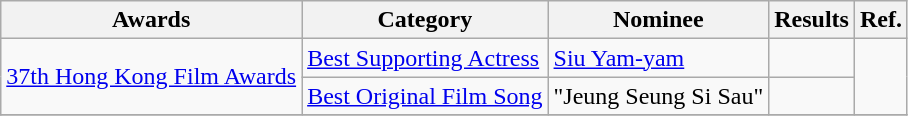<table class="wikitable">
<tr>
<th>Awards</th>
<th>Category</th>
<th>Nominee</th>
<th>Results</th>
<th>Ref.</th>
</tr>
<tr>
<td rowspan=2><a href='#'>37th Hong Kong Film Awards</a></td>
<td><a href='#'>Best Supporting Actress</a></td>
<td><a href='#'>Siu Yam-yam</a></td>
<td></td>
<td rowspan=2></td>
</tr>
<tr>
<td><a href='#'>Best Original Film Song</a></td>
<td>"Jeung Seung Si Sau"</td>
<td></td>
</tr>
<tr>
</tr>
</table>
